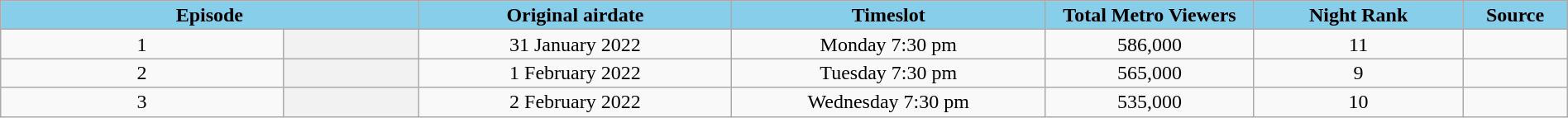<table class="wikitable plainrowheaders" style="text-align:center; line-height:16px; width:100%">
<tr>
<th scope="col" style="background:#87ceeb; width:20%" colspan="2">Episode</th>
<th scope="col" style="background:#87ceeb; width:15%">Original airdate</th>
<th scope="col" style="background:#87ceeb; width:15%">Timeslot</th>
<th scope="col" style="background:#87ceeb; width:10%">Total Metro Viewers</th>
<th scope="col" style="background:#87ceeb; width:10%">Night Rank</th>
<th scope="col" style="background:#87ceeb; width:05%">Source</th>
</tr>
<tr>
<td>1</td>
<th scope="row"></th>
<td>31 January 2022</td>
<td>Monday 7:30 pm</td>
<td>586,000</td>
<td>11</td>
<td></td>
</tr>
<tr>
<td>2</td>
<th scope="row"></th>
<td>1 February 2022</td>
<td>Tuesday 7:30 pm</td>
<td>565,000</td>
<td>9</td>
<td></td>
</tr>
<tr>
<td>3</td>
<th scope="row"></th>
<td>2 February 2022</td>
<td>Wednesday 7:30 pm</td>
<td>535,000</td>
<td>10</td>
<td></td>
</tr>
</table>
